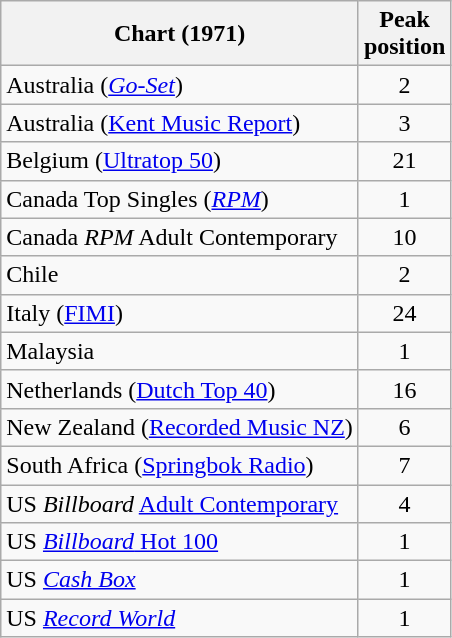<table class="wikitable sortable">
<tr>
<th>Chart (1971)</th>
<th>Peak<br>position</th>
</tr>
<tr>
<td>Australia (<em><a href='#'>Go-Set</a></em>)</td>
<td align="center">2</td>
</tr>
<tr>
<td>Australia (<a href='#'>Kent Music Report</a>)</td>
<td align="center">3</td>
</tr>
<tr>
<td>Belgium (<a href='#'>Ultratop 50</a>)</td>
<td align="center">21</td>
</tr>
<tr>
<td>Canada Top Singles (<em><a href='#'>RPM</a></em>)</td>
<td align="center">1</td>
</tr>
<tr>
<td>Canada <em>RPM</em> Adult Contemporary</td>
<td style="text-align:center;">10</td>
</tr>
<tr>
<td>Chile</td>
<td align="center">2</td>
</tr>
<tr>
<td>Italy (<a href='#'>FIMI</a>)</td>
<td align="center">24</td>
</tr>
<tr>
<td>Malaysia</td>
<td align="center">1</td>
</tr>
<tr>
<td>Netherlands (<a href='#'>Dutch Top 40</a>)</td>
<td align="center">16</td>
</tr>
<tr>
<td>New Zealand (<a href='#'>Recorded Music NZ</a>)</td>
<td align="center">6</td>
</tr>
<tr>
<td>South Africa (<a href='#'>Springbok Radio</a>)</td>
<td align="center">7</td>
</tr>
<tr>
<td>US <em>Billboard</em> <a href='#'>Adult Contemporary</a></td>
<td align="center">4</td>
</tr>
<tr>
<td>US <a href='#'><em>Billboard</em> Hot 100</a></td>
<td align="center">1</td>
</tr>
<tr>
<td>US <em><a href='#'>Cash Box</a></em></td>
<td align="center">1</td>
</tr>
<tr>
<td>US <em><a href='#'>Record World</a></em></td>
<td align="center">1</td>
</tr>
</table>
